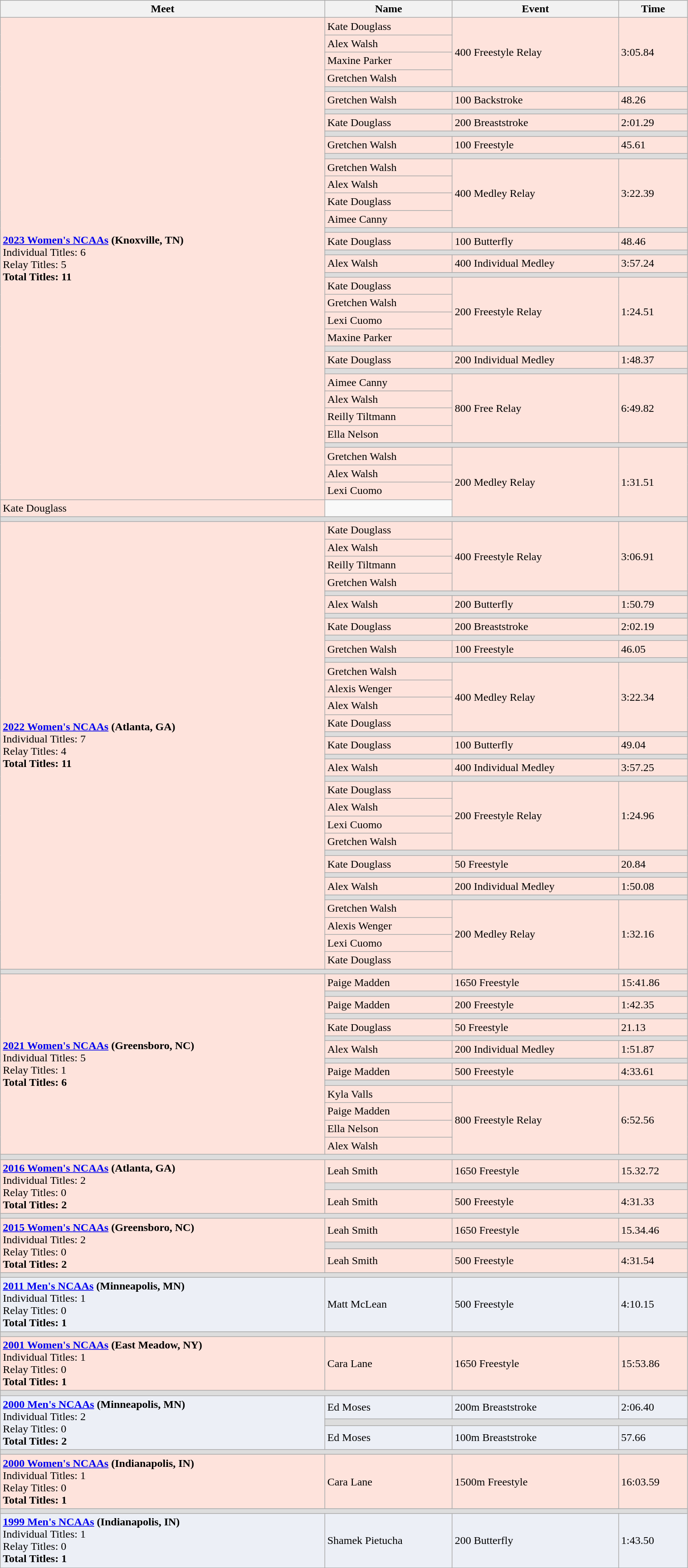<table class="wikitable" width=80%>
<tr>
<th><strong>Meet</strong></th>
<th><strong>Name</strong></th>
<th><strong>Event</strong></th>
<th><strong>Time</strong></th>
</tr>
<tr bgcolor="#FEE3DC"                        >
<td rowspan="36"><strong><a href='#'>2023 Women's NCAAs</a> (Knoxville, TN)</strong> <br> Individual Titles: 6 <br> Relay Titles: 5 <br> <strong>Total Titles: 11</strong></td>
<td>Kate Douglass                             </td>
<td rowspan="4">400 Freestyle Relay          </td>
<td rowspan="4">3:05.84                      </td>
</tr>
<tr bgcolor="#FEE3DC">
<td>Alex Walsh                                </td>
</tr>
<tr bgcolor="#FEE3DC">
<td>Maxine Parker                             </td>
</tr>
<tr bgcolor="#FEE3DC">
<td>Gretchen Walsh                             </td>
</tr>
<tr bgcolor="#DDDDDD"                        >
<td colspan="3"></td>
</tr>
<tr bgcolor="#FEE3DC">
<td>Gretchen Walsh</td>
<td>100 Backstroke</td>
<td>48.26</td>
</tr>
<tr bgcolor="#DDDDDD"                        >
<td colspan="3"></td>
</tr>
<tr bgcolor="#FEE3DC">
<td>Kate Douglass</td>
<td>200 Breaststroke</td>
<td>2:01.29</td>
</tr>
<tr bgcolor="#DDDDDD"                        >
<td colspan="3"></td>
</tr>
<tr bgcolor="#FEE3DC">
<td>Gretchen Walsh</td>
<td>100 Freestyle</td>
<td>45.61</td>
</tr>
<tr bgcolor="#DDDDDD"                        >
<td colspan="3"></td>
</tr>
<tr bgcolor="#FEE3DC"                        >
<td>Gretchen Walsh                            </td>
<td rowspan="4">400 Medley Relay             </td>
<td rowspan="4">3:22.39                      </td>
</tr>
<tr bgcolor="#FEE3DC">
<td>Alex Walsh                                </td>
</tr>
<tr bgcolor="#FEE3DC">
<td>Kate Douglass                             </td>
</tr>
<tr bgcolor="#FEE3DC">
<td>Aimee Canny                                </td>
</tr>
<tr bgcolor="#DDDDDD"                        >
<td colspan="3"></td>
</tr>
<tr bgcolor="#FEE3DC">
<td>Kate Douglass</td>
<td>100 Butterfly</td>
<td>48.46</td>
</tr>
<tr bgcolor="#DDDDDD"                        >
<td colspan="3"></td>
</tr>
<tr bgcolor="#FEE3DC">
<td>Alex Walsh</td>
<td>400 Individual Medley</td>
<td>3:57.24</td>
</tr>
<tr bgcolor="#DDDDDD"                        >
<td colspan="3"></td>
</tr>
<tr bgcolor="#FEE3DC"                        >
<td>Kate Douglass                             </td>
<td rowspan="4">200 Freestyle Relay          </td>
<td rowspan="4">1:24.51                      </td>
</tr>
<tr bgcolor="#FEE3DC">
<td>Gretchen Walsh                            </td>
</tr>
<tr bgcolor="#FEE3DC">
<td>Lexi Cuomo                                </td>
</tr>
<tr bgcolor="#FEE3DC">
<td>Maxine Parker                              </td>
</tr>
<tr bgcolor="#DDDDDD"                        >
<td colspan="3"></td>
</tr>
<tr bgcolor="#FEE3DC">
<td>Kate Douglass</td>
<td>200 Individual Medley</td>
<td>1:48.37</td>
</tr>
<tr bgcolor="#DDDDDD"                        >
<td colspan="3"></td>
</tr>
<tr bgcolor="#FEE3DC"                        >
<td>Aimee Canny                               </td>
<td rowspan="4">800 Free Relay               </td>
<td rowspan="4">6:49.82                      </td>
</tr>
<tr bgcolor="#FEE3DC">
<td>Alex Walsh                                </td>
</tr>
<tr bgcolor="#FEE3DC">
<td>Reilly Tiltmann                           </td>
</tr>
<tr bgcolor="#FEE3DC">
<td>Ella Nelson                                </td>
</tr>
<tr bgcolor="#FEE3DC"                        >
</tr>
<tr bgcolor="#DDDDDD"                        >
<td colspan="4"></td>
</tr>
<tr bgcolor="#FEE3DC"                        >
<td>Gretchen Walsh                            </td>
<td rowspan="4">200 Medley Relay             </td>
<td rowspan="4">1:31.51                      </td>
</tr>
<tr bgcolor="#FEE3DC">
<td>Alex Walsh                                </td>
</tr>
<tr bgcolor="#FEE3DC">
<td>Lexi Cuomo                                </td>
</tr>
<tr bgcolor="#FEE3DC">
<td>Kate Douglass                              </td>
</tr>
<tr bgcolor="#DDDDDD"                        >
<td colspan="4"></td>
</tr>
<tr bgcolor="#FEE3DC"                        >
<td rowspan="33"><strong><a href='#'>2022 Women's NCAAs</a> (Atlanta, GA)</strong> <br> Individual Titles: 7 <br> Relay Titles: 4 <br> <strong>Total Titles: 11</strong></td>
<td>Kate Douglass                             </td>
<td rowspan="4">400 Freestyle Relay          </td>
<td rowspan="4">3:06.91                      </td>
</tr>
<tr bgcolor="#FEE3DC">
<td>Alex Walsh                                </td>
</tr>
<tr bgcolor="#FEE3DC">
<td>Reilly Tiltmann                           </td>
</tr>
<tr bgcolor="#FEE3DC">
<td>Gretchen Walsh                             </td>
</tr>
<tr bgcolor="#DDDDDD"                        >
<td colspan="3"></td>
</tr>
<tr bgcolor="#FEE3DC">
<td>Alex Walsh</td>
<td>200 Butterfly</td>
<td>1:50.79</td>
</tr>
<tr bgcolor="#DDDDDD"                        >
<td colspan="3"></td>
</tr>
<tr bgcolor="#FEE3DC">
<td>Kate Douglass</td>
<td>200 Breaststroke</td>
<td>2:02.19</td>
</tr>
<tr bgcolor="#DDDDDD"                        >
<td colspan="3"></td>
</tr>
<tr bgcolor="#FEE3DC">
<td>Gretchen Walsh</td>
<td>100 Freestyle</td>
<td>46.05</td>
</tr>
<tr bgcolor="#DDDDDD"                        >
<td colspan="3"></td>
</tr>
<tr bgcolor="#FEE3DC"                        >
<td>Gretchen Walsh                            </td>
<td rowspan="4">400 Medley Relay             </td>
<td rowspan="4">3:22.34                      </td>
</tr>
<tr bgcolor="#FEE3DC">
<td>Alexis Wenger                             </td>
</tr>
<tr bgcolor="#FEE3DC">
<td>Alex Walsh                                </td>
</tr>
<tr bgcolor="#FEE3DC">
<td>Kate Douglass                              </td>
</tr>
<tr bgcolor="#DDDDDD"                        >
<td colspan="3"></td>
</tr>
<tr bgcolor="#FEE3DC">
<td>Kate Douglass</td>
<td>100 Butterfly</td>
<td>49.04</td>
</tr>
<tr bgcolor="#DDDDDD"                        >
<td colspan="3"></td>
</tr>
<tr bgcolor="#FEE3DC">
<td>Alex Walsh</td>
<td>400 Individual Medley</td>
<td>3:57.25</td>
</tr>
<tr bgcolor="#DDDDDD"                        >
<td colspan="3"></td>
</tr>
<tr bgcolor="#FEE3DC"                        >
<td>Kate Douglass                             </td>
<td rowspan="4">200 Freestyle Relay          </td>
<td rowspan="4">1:24.96                      </td>
</tr>
<tr bgcolor="#FEE3DC">
<td>Alex Walsh                                </td>
</tr>
<tr bgcolor="#FEE3DC">
<td>Lexi Cuomo                                </td>
</tr>
<tr bgcolor="#FEE3DC">
<td>Gretchen Walsh                             </td>
</tr>
<tr bgcolor="#DDDDDD"                        >
<td colspan="3"></td>
</tr>
<tr bgcolor="#FEE3DC">
<td>Kate Douglass</td>
<td>50 Freestyle</td>
<td>20.84</td>
</tr>
<tr bgcolor="#DDDDDD"                        >
<td colspan="3"></td>
</tr>
<tr bgcolor="#FEE3DC">
<td>Alex Walsh</td>
<td>200 Individual Medley</td>
<td>1:50.08</td>
</tr>
<tr bgcolor="#DDDDDD"                        >
<td colspan="3"></td>
</tr>
<tr bgcolor="#FEE3DC"                        >
<td>Gretchen Walsh                            </td>
<td rowspan="4">200 Medley Relay             </td>
<td rowspan="4">1:32.16                      </td>
</tr>
<tr bgcolor="#FEE3DC">
<td>Alexis Wenger                             </td>
</tr>
<tr bgcolor="#FEE3DC">
<td>Lexi Cuomo                                </td>
</tr>
<tr bgcolor="#FEE3DC">
<td>Kate Douglass                              </td>
</tr>
<tr bgcolor="#DDDDDD"                        >
<td colspan="4"></td>
</tr>
<tr bgcolor="#FEE3DC"                                                                                              >
<td rowspan="14"><strong><a href='#'>2021 Women's NCAAs</a> (Greensboro, NC)</strong> <br> Individual Titles: 5 <br> Relay Titles: 1 <br> <strong>Total Titles: 6</strong></td>
<td>Paige Madden</td>
<td>1650 Freestyle</td>
<td>15:41.86</td>
</tr>
<tr bgcolor="#DDDDDD"                        >
<td colspan="3"></td>
</tr>
<tr bgcolor="#FEE3DC">
<td>Paige Madden</td>
<td>200 Freestyle</td>
<td>1:42.35</td>
</tr>
<tr bgcolor="#DDDDDD"                        >
<td colspan="3"></td>
</tr>
<tr bgcolor="#FEE3DC">
<td>Kate Douglass</td>
<td>50 Freestyle</td>
<td>21.13</td>
</tr>
<tr bgcolor="#DDDDDD"                        >
<td colspan="3"></td>
</tr>
<tr bgcolor="#FEE3DC">
<td>Alex Walsh</td>
<td>200 Individual Medley</td>
<td>1:51.87</td>
</tr>
<tr bgcolor="#DDDDDD"                        >
<td colspan="3"></td>
</tr>
<tr bgcolor="#FEE3DC">
<td>Paige Madden</td>
<td>500 Freestyle</td>
<td>4:33.61</td>
</tr>
<tr bgcolor="#DDDDDD"                        >
<td colspan="3"></td>
</tr>
<tr bgcolor="#FEE3DC"                        >
<td>Kyla Valls                                </td>
<td rowspan="4">800 Freestyle Relay          </td>
<td rowspan="4">6:52.56                      </td>
</tr>
<tr bgcolor="#FEE3DC">
<td>Paige Madden                              </td>
</tr>
<tr bgcolor="#FEE3DC">
<td>Ella Nelson                               </td>
</tr>
<tr bgcolor="#FEE3DC">
<td>Alex Walsh                                 </td>
</tr>
<tr bgcolor="#DDDDDD"                        >
<td colspan="4"></td>
</tr>
<tr bgcolor="#FEE3DC"                                                                              >
<td rowspan="3"><strong><a href='#'>2016 Women's NCAAs</a> (Atlanta, GA)</strong> <br> Individual Titles: 2 <br> Relay Titles: 0 <br> <strong>Total Titles: 2</strong></td>
<td>Leah Smith</td>
<td>1650 Freestyle</td>
<td>15.32.72</td>
</tr>
<tr bgcolor="#DDDDDD"                        >
<td colspan="3"></td>
</tr>
<tr bgcolor="#FEE3DC">
<td>Leah Smith</td>
<td>500 Freestyle</td>
<td>4:31.33</td>
</tr>
<tr bgcolor="#DDDDDD"                        >
<td colspan="4"></td>
</tr>
<tr bgcolor="#FEE3DC"                                                                               >
<td rowspan="3"><strong><a href='#'>2015 Women's NCAAs</a> (Greensboro, NC)</strong> <br> Individual Titles: 2 <br> Relay Titles: 0 <br> <strong>Total Titles: 2</strong></td>
<td>Leah Smith</td>
<td>1650 Freestyle</td>
<td>15.34.46</td>
</tr>
<tr bgcolor="#DDDDDD"                        >
<td colspan="3"></td>
</tr>
<tr bgcolor="#FEE3DC">
<td>Leah Smith</td>
<td>500 Freestyle</td>
<td>4:31.54</td>
</tr>
<tr bgcolor="#DDDDDD"                        >
<td colspan="4"></td>
</tr>
<tr bgcolor="#ECEFF6"                                                                                 >
<td><strong><a href='#'>2011 Men's NCAAs</a> (Minneapolis, MN)</strong> <br> Individual Titles: 1 <br> Relay Titles: 0 <br> <strong>Total Titles: 1</strong></td>
<td>Matt McLean</td>
<td>500 Freestyle</td>
<td>4:10.15</td>
</tr>
<tr bgcolor="#DDDDDD"                        >
<td colspan="4"></td>
</tr>
<tr bgcolor="#FEE3DC"                                                                                     >
<td><strong><a href='#'>2001 Women's NCAAs</a> (East Meadow, NY)</strong> <br> Individual Titles: 1 <br> Relay Titles: 0 <br> <strong>Total Titles: 1</strong></td>
<td>Cara Lane</td>
<td>1650 Freestyle</td>
<td>15:53.86</td>
</tr>
<tr bgcolor="#DDDDDD"                        >
<td colspan="4"></td>
</tr>
<tr bgcolor="#ECEFF6"                                                                                     >
<td rowspan="3"><strong><a href='#'>2000 Men's NCAAs</a> (Minneapolis, MN)</strong> <br> Individual Titles: 2 <br> Relay Titles: 0 <br> <strong>Total Titles: 2</strong></td>
<td>Ed Moses</td>
<td>200m Breaststroke</td>
<td>2:06.40</td>
</tr>
<tr bgcolor="#DDDDDD"                        >
<td colspan="3"></td>
</tr>
<tr bgcolor="#ECEFF6">
<td>Ed Moses</td>
<td>100m Breaststroke</td>
<td>57.66</td>
</tr>
<tr bgcolor="#DDDDDD"                        >
<td colspan="4"></td>
</tr>
<tr bgcolor="#FEE3DC">
<td><strong><a href='#'>2000 Women's NCAAs</a> (Indianapolis, IN)</strong> <br> Individual Titles: 1 <br> Relay Titles: 0 <br> <strong>Total Titles: 1</strong></td>
<td>Cara Lane</td>
<td>1500m Freestyle</td>
<td>16:03.59</td>
</tr>
<tr bgcolor="#DDDDDD"                        >
<td colspan="4"></td>
</tr>
<tr bgcolor="#ECEFF6">
<td><strong><a href='#'>1999 Men's NCAAs</a> (Indianapolis, IN)</strong> <br> Individual Titles: 1 <br> Relay Titles: 0 <br> <strong>Total Titles: 1</strong></td>
<td>Shamek Pietucha</td>
<td>200 Butterfly</td>
<td>1:43.50</td>
</tr>
</table>
